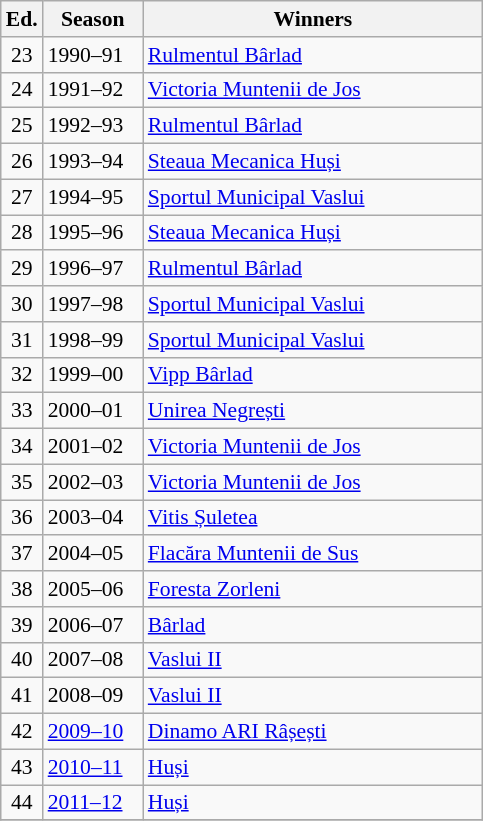<table class="wikitable" style="font-size:90%">
<tr>
<th><abbr>Ed.</abbr></th>
<th width="60">Season</th>
<th width="220">Winners</th>
</tr>
<tr>
<td align=center>23</td>
<td>1990–91</td>
<td><a href='#'>Rulmentul Bârlad</a></td>
</tr>
<tr>
<td align=center>24</td>
<td>1991–92</td>
<td><a href='#'>Victoria Muntenii de Jos</a></td>
</tr>
<tr>
<td align=center>25</td>
<td>1992–93</td>
<td><a href='#'>Rulmentul Bârlad</a></td>
</tr>
<tr>
<td align=center>26</td>
<td>1993–94</td>
<td><a href='#'>Steaua Mecanica Huși</a></td>
</tr>
<tr>
<td align=center>27</td>
<td>1994–95</td>
<td><a href='#'>Sportul Municipal Vaslui</a></td>
</tr>
<tr>
<td align=center>28</td>
<td>1995–96</td>
<td><a href='#'>Steaua Mecanica Huși</a></td>
</tr>
<tr>
<td align=center>29</td>
<td>1996–97</td>
<td><a href='#'>Rulmentul Bârlad</a></td>
</tr>
<tr>
<td align=center>30</td>
<td>1997–98</td>
<td><a href='#'>Sportul Municipal Vaslui</a></td>
</tr>
<tr>
<td align=center>31</td>
<td>1998–99</td>
<td><a href='#'>Sportul Municipal Vaslui</a></td>
</tr>
<tr>
<td align=center>32</td>
<td>1999–00</td>
<td><a href='#'>Vipp Bârlad</a></td>
</tr>
<tr>
<td align=center>33</td>
<td>2000–01</td>
<td><a href='#'>Unirea Negrești</a></td>
</tr>
<tr>
<td align=center>34</td>
<td>2001–02</td>
<td><a href='#'>Victoria Muntenii de Jos</a></td>
</tr>
<tr>
<td align=center>35</td>
<td>2002–03</td>
<td><a href='#'>Victoria Muntenii de Jos</a></td>
</tr>
<tr>
<td align=center>36</td>
<td>2003–04</td>
<td><a href='#'>Vitis Șuletea</a></td>
</tr>
<tr>
<td align=center>37</td>
<td>2004–05</td>
<td><a href='#'>Flacăra Muntenii de Sus</a></td>
</tr>
<tr>
<td align=center>38</td>
<td>2005–06</td>
<td><a href='#'>Foresta Zorleni</a></td>
</tr>
<tr>
<td align=center>39</td>
<td>2006–07</td>
<td><a href='#'>Bârlad</a></td>
</tr>
<tr>
<td align=center>40</td>
<td>2007–08</td>
<td><a href='#'>Vaslui II</a></td>
</tr>
<tr>
<td align=center>41</td>
<td>2008–09</td>
<td><a href='#'>Vaslui II</a></td>
</tr>
<tr>
<td align=center>42</td>
<td><a href='#'>2009–10</a></td>
<td><a href='#'>Dinamo ARI Râșești</a></td>
</tr>
<tr>
<td align=center>43</td>
<td><a href='#'>2010–11</a></td>
<td><a href='#'>Huși</a></td>
</tr>
<tr>
<td align=center>44</td>
<td><a href='#'>2011–12</a></td>
<td><a href='#'>Huși</a></td>
</tr>
<tr>
</tr>
</table>
